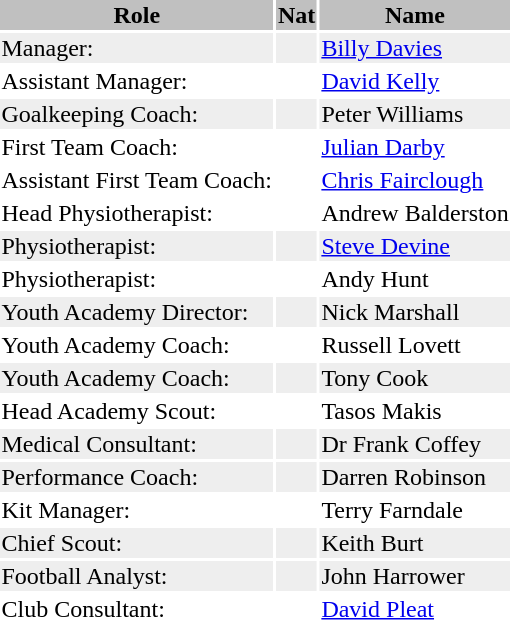<table class="toccolours">
<tr>
<th bgcolor=silver>Role</th>
<th bgcolor=silver>Nat</th>
<th bgcolor=silver>Name</th>
</tr>
<tr bgcolor=#eeeeee>
<td>Manager:</td>
<td></td>
<td><a href='#'>Billy Davies</a></td>
</tr>
<tr>
<td>Assistant Manager:</td>
<td></td>
<td><a href='#'>David Kelly</a></td>
</tr>
<tr bgcolor=#eeeeee>
<td>Goalkeeping Coach:</td>
<td></td>
<td>Peter Williams</td>
</tr>
<tr>
<td>First Team Coach:</td>
<td></td>
<td><a href='#'>Julian Darby</a></td>
</tr>
<tr>
<td>Assistant First Team Coach:</td>
<td></td>
<td><a href='#'>Chris Fairclough</a></td>
</tr>
<tr>
<td>Head Physiotherapist:</td>
<td></td>
<td>Andrew Balderston</td>
</tr>
<tr bgcolor=#eeeeee>
<td>Physiotherapist:</td>
<td></td>
<td><a href='#'>Steve Devine</a></td>
</tr>
<tr>
<td>Physiotherapist:</td>
<td></td>
<td>Andy Hunt</td>
</tr>
<tr bgcolor=#eeeeee>
<td>Youth Academy Director:</td>
<td></td>
<td>Nick Marshall</td>
</tr>
<tr>
<td>Youth Academy Coach:</td>
<td></td>
<td>Russell Lovett</td>
</tr>
<tr bgcolor=#eeeeee>
<td>Youth Academy Coach:</td>
<td></td>
<td>Tony Cook</td>
</tr>
<tr>
<td>Head Academy Scout:</td>
<td></td>
<td>Tasos Makis</td>
</tr>
<tr bgcolor=#eeeeee>
<td>Medical Consultant:</td>
<td></td>
<td>Dr Frank Coffey</td>
</tr>
<tr bgcolor=#eeeeee>
<td>Performance Coach:</td>
<td></td>
<td>Darren Robinson</td>
</tr>
<tr>
<td>Kit Manager:</td>
<td></td>
<td>Terry Farndale</td>
</tr>
<tr bgcolor=#eeeeee>
<td>Chief Scout:</td>
<td></td>
<td>Keith Burt</td>
</tr>
<tr bgcolor=#eeeeee>
<td>Football Analyst:</td>
<td></td>
<td>John Harrower</td>
</tr>
<tr>
<td>Club Consultant:</td>
<td></td>
<td><a href='#'>David Pleat</a></td>
</tr>
<tr>
</tr>
</table>
